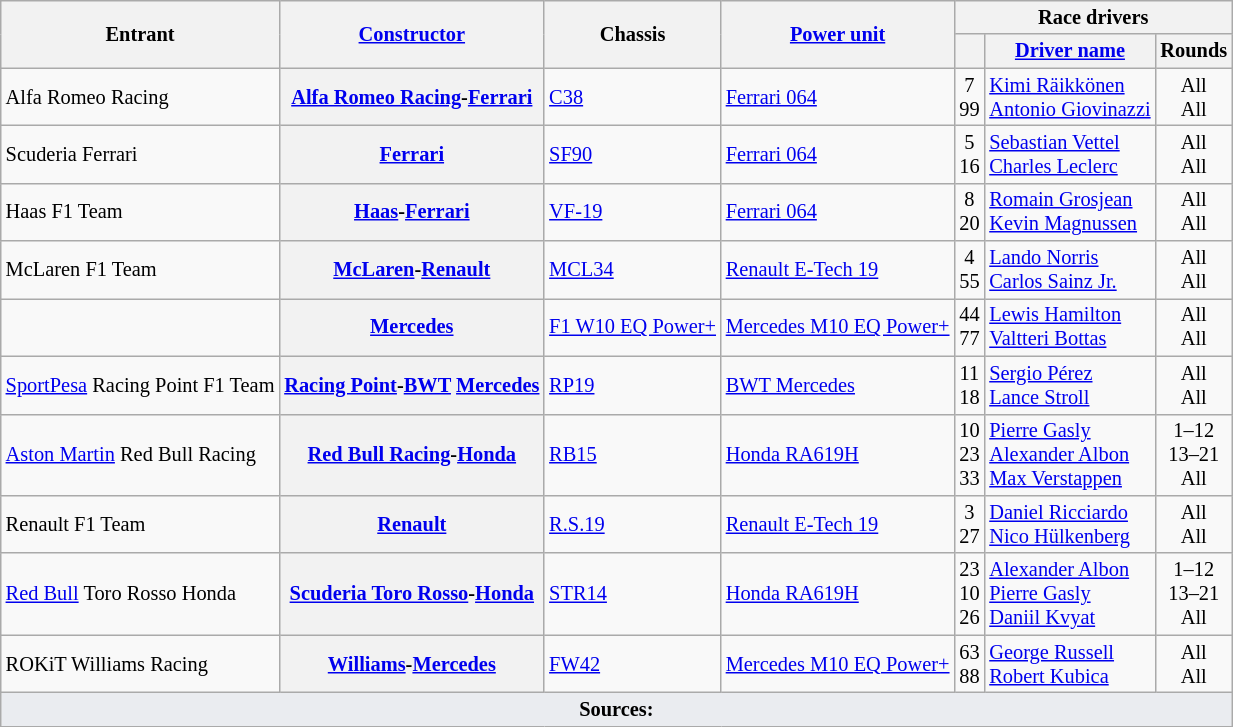<table class="wikitable sortable" style="font-size: 85%;">
<tr>
<th scope="col" rowspan="2">Entrant</th>
<th scope="col" rowspan="2"><a href='#'>Constructor</a></th>
<th scope="col" rowspan="2" class="unsortable">Chassis</th>
<th scope="col" rowspan="2" nowrap><a href='#'>Power unit</a></th>
<th colspan="3" scope="col">Race drivers</th>
</tr>
<tr>
<th class="unsortable"><a href='#'></a> </th>
<th class="unsortable"><a href='#'>Driver name</a></th>
<th class="unsortable">Rounds</th>
</tr>
<tr>
<td data-sort-value="Al"> Alfa Romeo Racing</td>
<th scope="row"><a href='#'>Alfa Romeo Racing</a>-<a href='#'>Ferrari</a></th>
<td><a href='#'>C38</a></td>
<td><a href='#'>Ferrari 064</a></td>
<td style="text-align:center">7<br>99</td>
<td nowrap> <a href='#'>Kimi Räikkönen</a><br> <a href='#'>Antonio Giovinazzi</a></td>
<td align="center">All<br>All</td>
</tr>
<tr>
<td data-sort-value="S" nowrap> Scuderia Ferrari</td>
<th scope="row"><a href='#'>Ferrari</a></th>
<td><a href='#'>SF90</a></td>
<td><a href='#'>Ferrari 064</a></td>
<td style="text-align:center">5<br>16</td>
<td> <a href='#'>Sebastian Vettel</a><br> <a href='#'>Charles Leclerc</a></td>
<td align="center">All<br>All</td>
</tr>
<tr>
<td data-sort-value="H"> Haas F1 Team</td>
<th scope="row"><a href='#'>Haas</a>-<a href='#'>Ferrari</a></th>
<td><a href='#'>VF-19</a></td>
<td><a href='#'>Ferrari 064</a></td>
<td style="text-align:center">8<br>20</td>
<td> <a href='#'>Romain Grosjean</a><br> <a href='#'>Kevin Magnussen</a></td>
<td align="center">All<br>All</td>
</tr>
<tr>
<td data-sort-value="Mc"> McLaren F1 Team</td>
<th scope="row"><a href='#'>McLaren</a>-<a href='#'>Renault</a></th>
<td><a href='#'>MCL34</a></td>
<td><a href='#'>Renault E-Tech 19</a></td>
<td style="text-align:center">4<br>55</td>
<td> <a href='#'>Lando Norris</a><br> <a href='#'>Carlos Sainz Jr.</a></td>
<td align="center">All<br>All</td>
</tr>
<tr>
<td data-sort-value="Me"></td>
<th scope="row"><a href='#'>Mercedes</a></th>
<td nowrap><a href='#'>F1 W10 EQ Power+</a></td>
<td nowrap><a href='#'>Mercedes M10 EQ Power+</a></td>
<td style="text-align:center">44<br>77</td>
<td> <a href='#'>Lewis Hamilton</a><br> <a href='#'>Valtteri Bottas</a></td>
<td align="center">All<br>All</td>
</tr>
<tr>
<td data-sort-value="Sp"> <a href='#'>SportPesa</a> Racing Point F1 Team</td>
<th scope="row" nowrap><a href='#'>Racing Point</a>-<a href='#'>BWT</a> <a href='#'>Mercedes</a></th>
<td><a href='#'>RP19</a></td>
<td><a href='#'>BWT Mercedes</a></td>
<td style="text-align:center">11<br>18</td>
<td> <a href='#'>Sergio Pérez</a><br> <a href='#'>Lance Stroll</a></td>
<td align="center">All<br>All</td>
</tr>
<tr>
<td data-sort-value="As"> <a href='#'>Aston Martin</a> Red Bull Racing</td>
<th scope="row"><a href='#'>Red Bull Racing</a>-<a href='#'>Honda</a></th>
<td><a href='#'>RB15</a></td>
<td><a href='#'>Honda RA619H</a></td>
<td style="text-align:center">10<br>23<br>33</td>
<td> <a href='#'>Pierre Gasly</a><br> <a href='#'>Alexander Albon</a><br> <a href='#'>Max Verstappen</a></td>
<td align="center">1–12<br>13–21<br>All</td>
</tr>
<tr>
<td data-sort-value="Ren"> Renault F1 Team</td>
<th scope="row"><a href='#'>Renault</a></th>
<td><a href='#'>R.S.19</a></td>
<td><a href='#'>Renault E-Tech 19</a></td>
<td style="text-align:center">3<br>27</td>
<td> <a href='#'>Daniel Ricciardo</a><br> <a href='#'>Nico Hülkenberg</a></td>
<td align="center">All<br>All</td>
</tr>
<tr>
<td data-sort-value="Red"> <a href='#'>Red Bull</a> Toro Rosso Honda</td>
<th scope="row" nowrap><a href='#'>Scuderia Toro Rosso</a>-<a href='#'>Honda</a></th>
<td><a href='#'>STR14</a></td>
<td><a href='#'>Honda RA619H</a></td>
<td style="text-align:center">23<br>10<br>26</td>
<td> <a href='#'>Alexander Albon</a><br> <a href='#'>Pierre Gasly</a><br> <a href='#'>Daniil Kvyat</a></td>
<td align="center">1–12<br>13–21<br>All</td>
</tr>
<tr>
<td data-sort-value="Rok"> ROKiT Williams Racing</td>
<th scope="row"><a href='#'>Williams</a>-<a href='#'>Mercedes</a></th>
<td><a href='#'>FW42</a></td>
<td nowrap><a href='#'>Mercedes M10 EQ Power+</a></td>
<td style="text-align:center">63<br>88</td>
<td> <a href='#'>George Russell</a><br> <a href='#'>Robert Kubica</a></td>
<td align="center">All<br>All</td>
</tr>
<tr class="sortbottom">
<td colspan="7" style="background-color:#EAECF0; text-align:center"><strong>Sources:</strong></td>
</tr>
</table>
